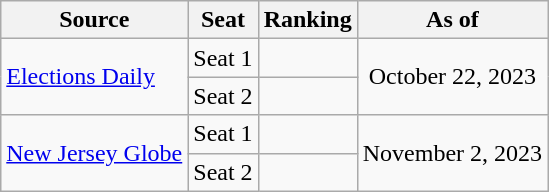<table class="wikitable" style="text-align:center">
<tr>
<th>Source</th>
<th>Seat</th>
<th>Ranking</th>
<th>As of</th>
</tr>
<tr>
<td align=left rowspan="2"><a href='#'>Elections Daily</a></td>
<td>Seat 1</td>
<td></td>
<td rowspan="2">October 22, 2023</td>
</tr>
<tr>
<td>Seat 2</td>
<td></td>
</tr>
<tr>
<td align=left rowspan="2"><a href='#'>New Jersey Globe</a></td>
<td>Seat 1</td>
<td></td>
<td rowspan="2">November 2, 2023</td>
</tr>
<tr>
<td>Seat 2</td>
<td></td>
</tr>
</table>
